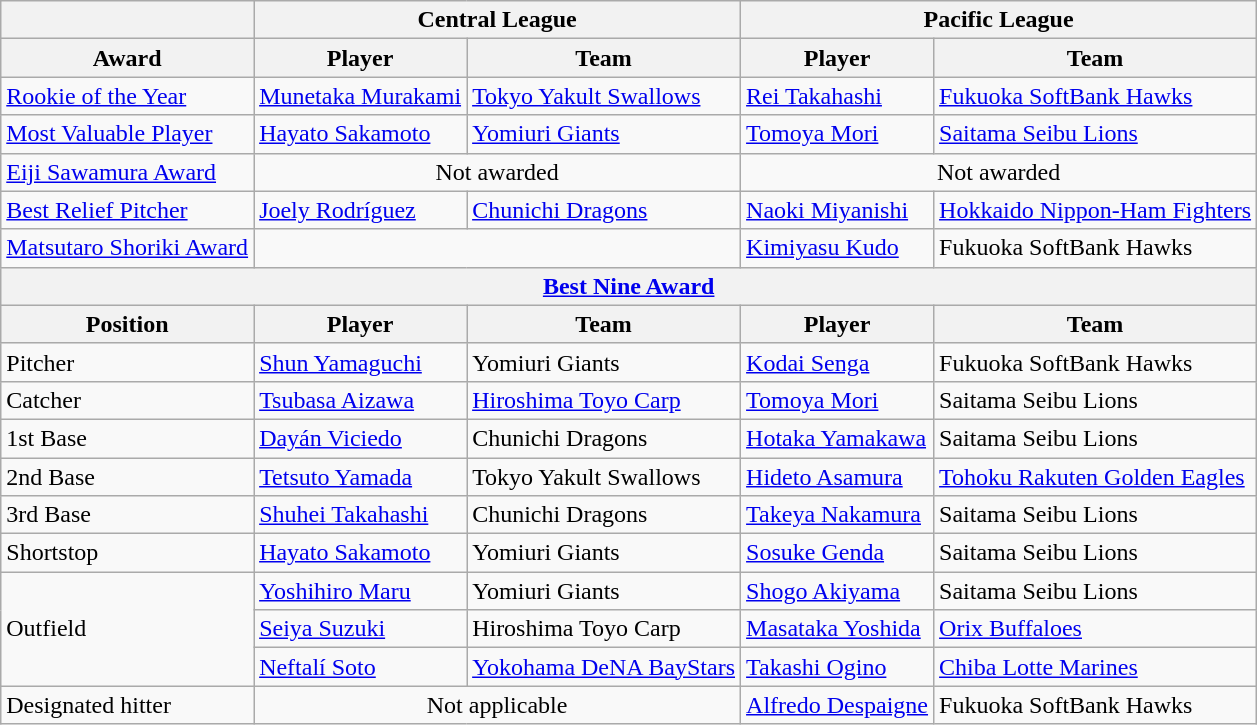<table class="wikitable">
<tr>
<th></th>
<th colspan="2">Central League</th>
<th colspan="2">Pacific League</th>
</tr>
<tr>
<th>Award</th>
<th>Player</th>
<th>Team</th>
<th>Player</th>
<th>Team</th>
</tr>
<tr>
<td scope="row"><a href='#'>Rookie of the Year</a></td>
<td><a href='#'>Munetaka Murakami</a></td>
<td><a href='#'>Tokyo Yakult Swallows</a></td>
<td><a href='#'>Rei Takahashi</a></td>
<td><a href='#'>Fukuoka SoftBank Hawks</a></td>
</tr>
<tr>
<td scope="row"><a href='#'>Most Valuable Player</a></td>
<td><a href='#'>Hayato Sakamoto</a></td>
<td><a href='#'>Yomiuri Giants</a></td>
<td><a href='#'>Tomoya Mori</a></td>
<td><a href='#'>Saitama Seibu Lions</a></td>
</tr>
<tr>
<td scope="row"><a href='#'>Eiji Sawamura Award</a></td>
<td colspan="2" align=center>Not awarded</td>
<td colspan="2" align=center>Not awarded</td>
</tr>
<tr>
<td scope="row"><a href='#'>Best Relief Pitcher</a></td>
<td><a href='#'>Joely Rodríguez</a></td>
<td><a href='#'>Chunichi Dragons</a></td>
<td><a href='#'>Naoki Miyanishi</a></td>
<td><a href='#'>Hokkaido Nippon-Ham Fighters</a></td>
</tr>
<tr>
<td scope="row"><a href='#'>Matsutaro Shoriki Award</a></td>
<td colspan="2"></td>
<td><a href='#'>Kimiyasu Kudo</a></td>
<td>Fukuoka SoftBank Hawks</td>
</tr>
<tr>
<th colspan="9"><a href='#'>Best Nine Award</a></th>
</tr>
<tr>
<th>Position</th>
<th>Player</th>
<th>Team</th>
<th>Player</th>
<th>Team</th>
</tr>
<tr>
<td scope="row">Pitcher</td>
<td><a href='#'>Shun Yamaguchi</a></td>
<td>Yomiuri Giants</td>
<td><a href='#'>Kodai Senga</a></td>
<td>Fukuoka SoftBank Hawks</td>
</tr>
<tr>
<td scope="row">Catcher</td>
<td><a href='#'>Tsubasa Aizawa</a></td>
<td><a href='#'>Hiroshima Toyo Carp</a></td>
<td><a href='#'>Tomoya Mori</a></td>
<td>Saitama Seibu Lions</td>
</tr>
<tr>
<td scope="row">1st Base</td>
<td><a href='#'>Dayán Viciedo</a></td>
<td>Chunichi Dragons</td>
<td><a href='#'>Hotaka Yamakawa</a></td>
<td>Saitama Seibu Lions</td>
</tr>
<tr>
<td scope="row">2nd Base</td>
<td><a href='#'>Tetsuto Yamada</a></td>
<td>Tokyo Yakult Swallows</td>
<td><a href='#'>Hideto Asamura</a></td>
<td><a href='#'>Tohoku Rakuten Golden Eagles</a></td>
</tr>
<tr>
<td scope="row">3rd Base</td>
<td><a href='#'>Shuhei Takahashi</a></td>
<td>Chunichi Dragons</td>
<td><a href='#'>Takeya Nakamura</a></td>
<td>Saitama Seibu Lions</td>
</tr>
<tr>
<td scope="row">Shortstop</td>
<td><a href='#'>Hayato Sakamoto</a></td>
<td>Yomiuri Giants</td>
<td><a href='#'>Sosuke Genda</a></td>
<td>Saitama Seibu Lions</td>
</tr>
<tr>
<td scope="row" rowspan="3">Outfield</td>
<td><a href='#'>Yoshihiro Maru</a></td>
<td>Yomiuri Giants</td>
<td><a href='#'>Shogo Akiyama</a></td>
<td>Saitama Seibu Lions</td>
</tr>
<tr>
<td><a href='#'>Seiya Suzuki</a></td>
<td>Hiroshima Toyo Carp</td>
<td><a href='#'>Masataka Yoshida</a></td>
<td><a href='#'>Orix Buffaloes</a></td>
</tr>
<tr>
<td><a href='#'>Neftalí Soto</a></td>
<td><a href='#'>Yokohama DeNA BayStars</a></td>
<td><a href='#'>Takashi Ogino</a></td>
<td><a href='#'>Chiba Lotte Marines</a></td>
</tr>
<tr>
<td scope="row">Designated hitter</td>
<td colspan="2" align=center>Not applicable</td>
<td><a href='#'>Alfredo Despaigne</a></td>
<td>Fukuoka SoftBank Hawks</td>
</tr>
</table>
